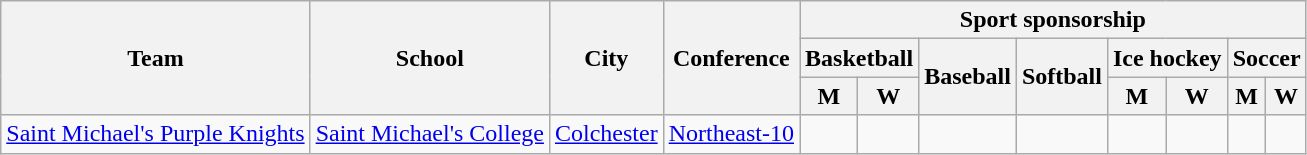<table class="sortable wikitable">
<tr>
<th rowspan=3>Team</th>
<th rowspan=3>School</th>
<th rowspan=3>City</th>
<th rowspan=3>Conference</th>
<th colspan=8>Sport sponsorship</th>
</tr>
<tr>
<th colspan=2>Basketball</th>
<th rowspan=2>Baseball</th>
<th rowspan=2>Softball</th>
<th colspan=2>Ice hockey</th>
<th colspan=2>Soccer</th>
</tr>
<tr>
<th>M</th>
<th>W</th>
<th>M</th>
<th>W</th>
<th>M</th>
<th>W</th>
</tr>
<tr>
<td><a href='#'>Saint Michael's Purple Knights</a></td>
<td><a href='#'>Saint Michael's College</a></td>
<td><a href='#'>Colchester</a></td>
<td><a href='#'>Northeast-10</a></td>
<td></td>
<td></td>
<td></td>
<td></td>
<td></td>
<td> </td>
<td></td>
<td></td>
</tr>
</table>
